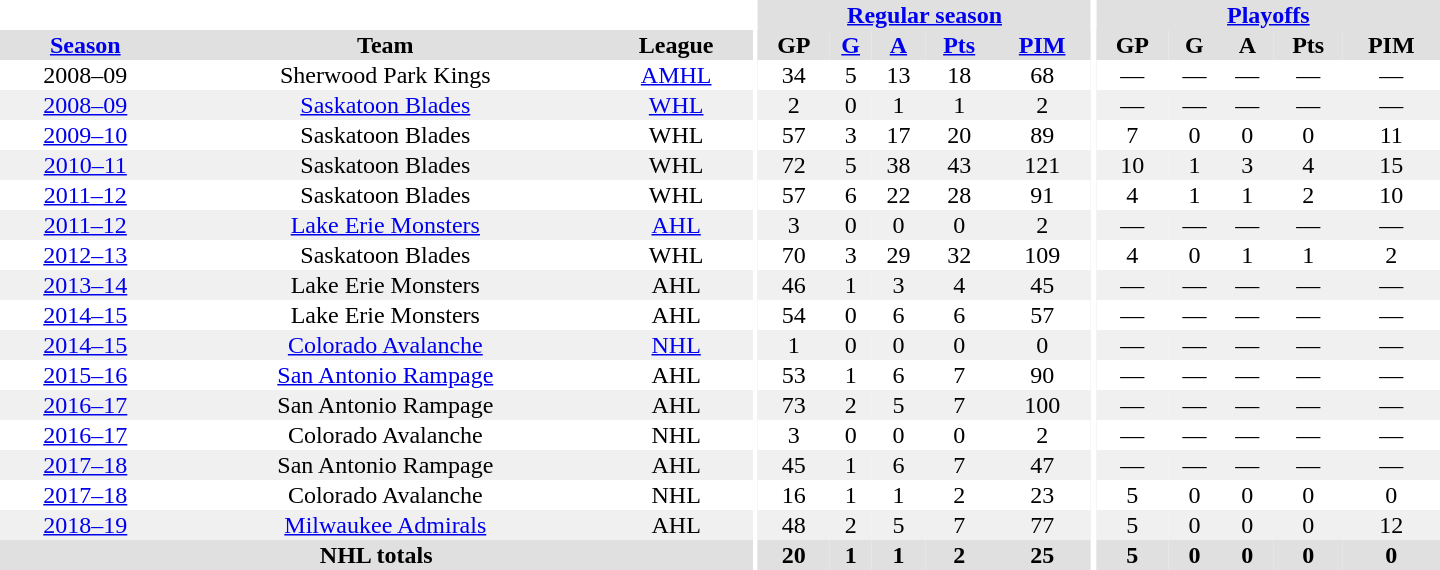<table border="0" cellpadding="1" cellspacing="0" style="text-align:center; width:60em">
<tr bgcolor="#e0e0e0">
<th colspan="3" bgcolor="#ffffff"></th>
<th rowspan="99" bgcolor="#ffffff"></th>
<th colspan="5"><a href='#'>Regular season</a></th>
<th rowspan="99" bgcolor="#ffffff"></th>
<th colspan="5"><a href='#'>Playoffs</a></th>
</tr>
<tr bgcolor="#e0e0e0">
<th><a href='#'>Season</a></th>
<th>Team</th>
<th>League</th>
<th>GP</th>
<th><a href='#'>G</a></th>
<th><a href='#'>A</a></th>
<th><a href='#'>Pts</a></th>
<th><a href='#'>PIM</a></th>
<th>GP</th>
<th>G</th>
<th>A</th>
<th>Pts</th>
<th>PIM</th>
</tr>
<tr ALIGN="center">
<td>2008–09</td>
<td>Sherwood Park Kings</td>
<td><a href='#'>AMHL</a></td>
<td>34</td>
<td>5</td>
<td>13</td>
<td>18</td>
<td>68</td>
<td>—</td>
<td>—</td>
<td>—</td>
<td>—</td>
<td>—</td>
</tr>
<tr ALIGN="center" bgcolor="#f0f0f0">
<td><a href='#'>2008–09</a></td>
<td><a href='#'>Saskatoon Blades</a></td>
<td><a href='#'>WHL</a></td>
<td>2</td>
<td>0</td>
<td>1</td>
<td>1</td>
<td>2</td>
<td>—</td>
<td>—</td>
<td>—</td>
<td>—</td>
<td>—</td>
</tr>
<tr ALIGN="center">
<td><a href='#'>2009–10</a></td>
<td>Saskatoon Blades</td>
<td>WHL</td>
<td>57</td>
<td>3</td>
<td>17</td>
<td>20</td>
<td>89</td>
<td>7</td>
<td>0</td>
<td>0</td>
<td>0</td>
<td>11</td>
</tr>
<tr ALIGN="center" bgcolor="#f0f0f0">
<td><a href='#'>2010–11</a></td>
<td>Saskatoon Blades</td>
<td>WHL</td>
<td>72</td>
<td>5</td>
<td>38</td>
<td>43</td>
<td>121</td>
<td>10</td>
<td>1</td>
<td>3</td>
<td>4</td>
<td>15</td>
</tr>
<tr ALIGN="center">
<td><a href='#'>2011–12</a></td>
<td>Saskatoon Blades</td>
<td>WHL</td>
<td>57</td>
<td>6</td>
<td>22</td>
<td>28</td>
<td>91</td>
<td>4</td>
<td>1</td>
<td>1</td>
<td>2</td>
<td>10</td>
</tr>
<tr ALIGN="center" bgcolor="#f0f0f0">
<td><a href='#'>2011–12</a></td>
<td><a href='#'>Lake Erie Monsters</a></td>
<td><a href='#'>AHL</a></td>
<td>3</td>
<td>0</td>
<td>0</td>
<td>0</td>
<td>2</td>
<td>—</td>
<td>—</td>
<td>—</td>
<td>—</td>
<td>—</td>
</tr>
<tr ALIGN="center">
<td><a href='#'>2012–13</a></td>
<td>Saskatoon Blades</td>
<td>WHL</td>
<td>70</td>
<td>3</td>
<td>29</td>
<td>32</td>
<td>109</td>
<td>4</td>
<td>0</td>
<td>1</td>
<td>1</td>
<td>2</td>
</tr>
<tr ALIGN="center" bgcolor="#f0f0f0">
<td><a href='#'>2013–14</a></td>
<td>Lake Erie Monsters</td>
<td>AHL</td>
<td>46</td>
<td>1</td>
<td>3</td>
<td>4</td>
<td>45</td>
<td>—</td>
<td>—</td>
<td>—</td>
<td>—</td>
<td>—</td>
</tr>
<tr ALIGN="center">
<td><a href='#'>2014–15</a></td>
<td>Lake Erie Monsters</td>
<td>AHL</td>
<td>54</td>
<td>0</td>
<td>6</td>
<td>6</td>
<td>57</td>
<td>—</td>
<td>—</td>
<td>—</td>
<td>—</td>
<td>—</td>
</tr>
<tr ALIGN="center" bgcolor="#f0f0f0">
<td><a href='#'>2014–15</a></td>
<td><a href='#'>Colorado Avalanche</a></td>
<td><a href='#'>NHL</a></td>
<td>1</td>
<td>0</td>
<td>0</td>
<td>0</td>
<td>0</td>
<td>—</td>
<td>—</td>
<td>—</td>
<td>—</td>
<td>—</td>
</tr>
<tr ALIGN="center">
<td><a href='#'>2015–16</a></td>
<td><a href='#'>San Antonio Rampage</a></td>
<td>AHL</td>
<td>53</td>
<td>1</td>
<td>6</td>
<td>7</td>
<td>90</td>
<td>—</td>
<td>—</td>
<td>—</td>
<td>—</td>
<td>—</td>
</tr>
<tr ALIGN="center" bgcolor="#f0f0f0">
<td><a href='#'>2016–17</a></td>
<td>San Antonio Rampage</td>
<td>AHL</td>
<td>73</td>
<td>2</td>
<td>5</td>
<td>7</td>
<td>100</td>
<td>—</td>
<td>—</td>
<td>—</td>
<td>—</td>
<td>—</td>
</tr>
<tr ALIGN="center">
<td><a href='#'>2016–17</a></td>
<td>Colorado Avalanche</td>
<td>NHL</td>
<td>3</td>
<td>0</td>
<td>0</td>
<td>0</td>
<td>2</td>
<td>—</td>
<td>—</td>
<td>—</td>
<td>—</td>
<td>—</td>
</tr>
<tr ALIGN="center" bgcolor="#f0f0f0">
<td><a href='#'>2017–18</a></td>
<td>San Antonio Rampage</td>
<td>AHL</td>
<td>45</td>
<td>1</td>
<td>6</td>
<td>7</td>
<td>47</td>
<td>—</td>
<td>—</td>
<td>—</td>
<td>—</td>
<td>—</td>
</tr>
<tr ALIGN="center">
<td><a href='#'>2017–18</a></td>
<td>Colorado Avalanche</td>
<td>NHL</td>
<td>16</td>
<td>1</td>
<td>1</td>
<td>2</td>
<td>23</td>
<td>5</td>
<td>0</td>
<td>0</td>
<td>0</td>
<td>0</td>
</tr>
<tr ALIGN="center" bgcolor="#f0f0f0">
<td><a href='#'>2018–19</a></td>
<td><a href='#'>Milwaukee Admirals</a></td>
<td>AHL</td>
<td>48</td>
<td>2</td>
<td>5</td>
<td>7</td>
<td>77</td>
<td>5</td>
<td>0</td>
<td>0</td>
<td>0</td>
<td>12</td>
</tr>
<tr bgcolor="#e0e0e0">
<th colspan="3">NHL totals</th>
<th>20</th>
<th>1</th>
<th>1</th>
<th>2</th>
<th>25</th>
<th>5</th>
<th>0</th>
<th>0</th>
<th>0</th>
<th>0</th>
</tr>
</table>
